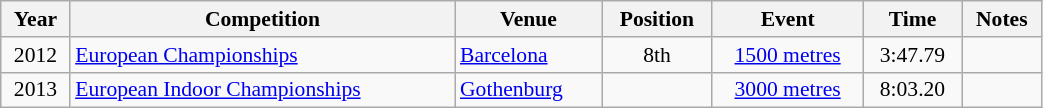<table class="wikitable" width=55% style="font-size:90%; text-align:center;">
<tr>
<th>Year</th>
<th>Competition</th>
<th>Venue</th>
<th>Position</th>
<th>Event</th>
<th>Time</th>
<th>Notes</th>
</tr>
<tr>
<td rowspan=1>2012</td>
<td rowspan=1 align=left><a href='#'>European Championships</a></td>
<td rowspan=1 align=left> <a href='#'>Barcelona</a></td>
<td>8th</td>
<td><a href='#'>1500 metres</a></td>
<td>3:47.79</td>
<td></td>
</tr>
<tr>
<td rowspan=1>2013</td>
<td rowspan=1 align=left><a href='#'>European Indoor Championships</a></td>
<td rowspan=1 align=left> <a href='#'>Gothenburg</a></td>
<td></td>
<td><a href='#'>3000 metres</a></td>
<td>8:03.20</td>
<td></td>
</tr>
</table>
